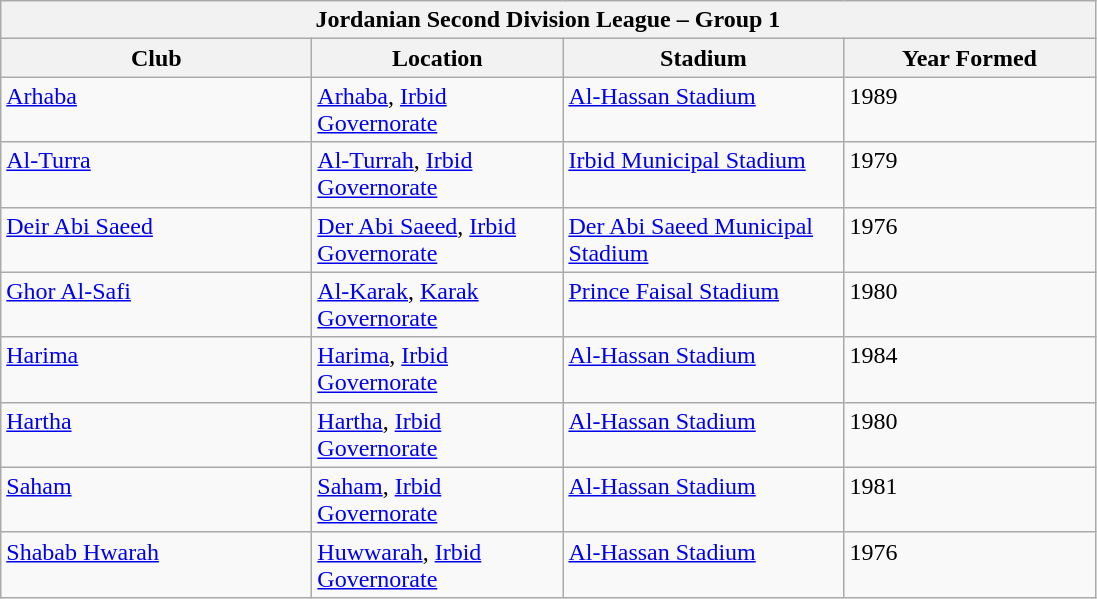<table class="wikitable">
<tr>
<th colspan="4">Jordanian Second Division League – Group 1</th>
</tr>
<tr>
<th style="width:200px;">Club</th>
<th style="width:160px;">Location</th>
<th style="width:180px;">Stadium</th>
<th style="width:160px;">Year Formed</th>
</tr>
<tr style="vertical-align:top;">
<td><a href='#'>Arhaba</a></td>
<td><a href='#'>Arhaba</a>, <a href='#'>Irbid Governorate</a></td>
<td><a href='#'>Al-Hassan Stadium</a></td>
<td>1989</td>
</tr>
<tr style="vertical-align:top;">
<td><a href='#'>Al-Turra</a></td>
<td><a href='#'>Al-Turrah</a>, <a href='#'>Irbid Governorate</a></td>
<td><a href='#'>Irbid Municipal Stadium</a></td>
<td>1979</td>
</tr>
<tr style="vertical-align:top;">
<td><a href='#'>Deir Abi Saeed</a></td>
<td><a href='#'>Der Abi Saeed</a>, <a href='#'>Irbid Governorate</a></td>
<td><a href='#'>Der Abi Saeed Municipal Stadium</a></td>
<td>1976</td>
</tr>
<tr style="vertical-align:top;">
<td><a href='#'>Ghor Al-Safi</a></td>
<td><a href='#'>Al-Karak</a>, <a href='#'>Karak Governorate</a></td>
<td><a href='#'>Prince Faisal Stadium</a></td>
<td>1980</td>
</tr>
<tr style="vertical-align:top;">
<td><a href='#'>Harima</a></td>
<td><a href='#'>Harima</a>, <a href='#'>Irbid Governorate</a></td>
<td><a href='#'>Al-Hassan Stadium</a></td>
<td>1984</td>
</tr>
<tr style="vertical-align:top;">
<td><a href='#'>Hartha</a></td>
<td><a href='#'>Hartha</a>, <a href='#'>Irbid Governorate</a></td>
<td><a href='#'>Al-Hassan Stadium</a></td>
<td>1980</td>
</tr>
<tr style="vertical-align:top;">
<td><a href='#'>Saham</a></td>
<td><a href='#'>Saham</a>, <a href='#'>Irbid Governorate</a></td>
<td><a href='#'>Al-Hassan Stadium</a></td>
<td>1981</td>
</tr>
<tr style="vertical-align:top;">
<td><a href='#'>Shabab Hwarah</a></td>
<td><a href='#'>Huwwarah</a>, <a href='#'>Irbid Governorate</a></td>
<td><a href='#'>Al-Hassan Stadium</a></td>
<td>1976</td>
</tr>
</table>
